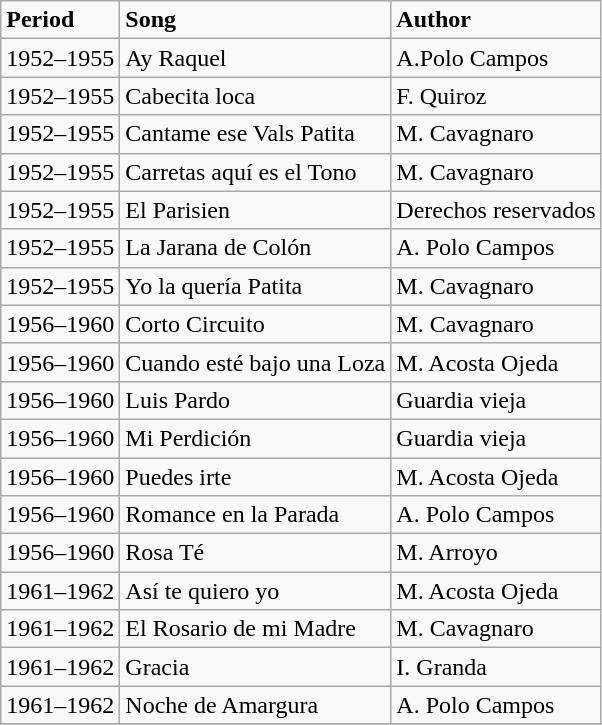<table class="wikitable">
<tr>
<td color="#f3f300"><strong>Period</strong></td>
<td><strong>Song</strong></td>
<td><strong>Author</strong></td>
</tr>
<tr>
<td>1952–1955</td>
<td>Ay Raquel</td>
<td>A.Polo Campos</td>
</tr>
<tr>
<td>1952–1955</td>
<td>Cabecita loca</td>
<td>F. Quiroz</td>
</tr>
<tr>
<td>1952–1955</td>
<td>Cantame ese Vals Patita</td>
<td>M. Cavagnaro</td>
</tr>
<tr>
<td>1952–1955</td>
<td>Carretas aquí es el Tono</td>
<td>M. Cavagnaro</td>
</tr>
<tr>
<td>1952–1955</td>
<td>El Parisien</td>
<td>Derechos reservados</td>
</tr>
<tr>
<td>1952–1955</td>
<td>La Jarana de Colón</td>
<td>A. Polo Campos</td>
</tr>
<tr>
<td>1952–1955</td>
<td>Yo la quería Patita</td>
<td>M. Cavagnaro</td>
</tr>
<tr>
<td>1956–1960</td>
<td>Corto Circuito</td>
<td>M. Cavagnaro</td>
</tr>
<tr>
<td>1956–1960</td>
<td>Cuando esté bajo una Loza</td>
<td>M. Acosta Ojeda</td>
</tr>
<tr>
<td>1956–1960</td>
<td>Luis Pardo</td>
<td>Guardia vieja</td>
</tr>
<tr>
<td>1956–1960</td>
<td>Mi Perdición</td>
<td>Guardia vieja</td>
</tr>
<tr>
<td>1956–1960</td>
<td>Puedes irte</td>
<td>M. Acosta Ojeda</td>
</tr>
<tr>
<td>1956–1960</td>
<td>Romance en la Parada</td>
<td>A. Polo Campos</td>
</tr>
<tr>
<td>1956–1960</td>
<td>Rosa Té</td>
<td>M. Arroyo</td>
</tr>
<tr>
<td>1961–1962</td>
<td>Así te quiero yo</td>
<td>M. Acosta Ojeda</td>
</tr>
<tr>
<td>1961–1962</td>
<td>El Rosario de mi Madre</td>
<td>M. Cavagnaro</td>
</tr>
<tr>
<td>1961–1962</td>
<td>Gracia</td>
<td>I. Granda</td>
</tr>
<tr>
<td>1961–1962</td>
<td>Noche de Amargura</td>
<td>A. Polo Campos</td>
</tr>
<tr>
</tr>
</table>
